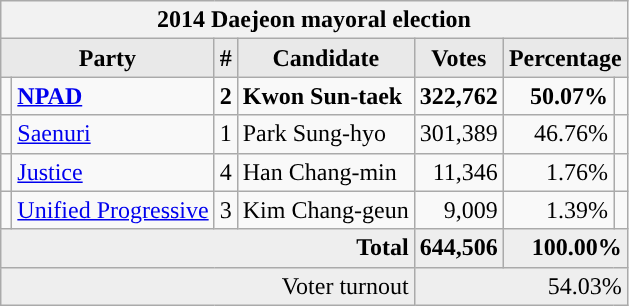<table class="wikitable">
<tr>
<th colspan="7">2014 Daejeon mayoral election</th>
</tr>
<tr>
<th style="background-color:#E9E9E9" colspan=2>Party</th>
<th style="background-color:#E9E9E9">#</th>
<th style="background-color:#E9E9E9">Candidate</th>
<th style="background-color:#E9E9E9">Votes</th>
<th style="background-color:#E9E9E9" colspan=2>Percentage</th>
</tr>
<tr style="font-weight:bold">
<td></td>
<td align=left><a href='#'>NPAD</a></td>
<td align=center>2</td>
<td align=left>Kwon Sun-taek</td>
<td align=right>322,762</td>
<td align=right>50.07%</td>
<td align=right></td>
</tr>
<tr>
<td></td>
<td align=left><a href='#'>Saenuri</a></td>
<td align=center>1</td>
<td align=left>Park Sung-hyo</td>
<td align=right>301,389</td>
<td align=right>46.76%</td>
<td align=right></td>
</tr>
<tr>
<td></td>
<td align=left><a href='#'>Justice</a></td>
<td align=center>4</td>
<td align=left>Han Chang-min</td>
<td align=right>11,346</td>
<td align=right>1.76%</td>
<td align=right></td>
</tr>
<tr>
<td></td>
<td align=left><a href='#'>Unified Progressive</a></td>
<td align=center>3</td>
<td align=left>Kim Chang-geun</td>
<td align=right>9,009</td>
<td align=right>1.39%</td>
<td align=right></td>
</tr>
<tr bgcolor="#EEEEEE" style="font-weight:bold">
<td colspan="4" align=right>Total</td>
<td align=right>644,506</td>
<td align=right colspan=2>100.00%</td>
</tr>
<tr bgcolor="#EEEEEE">
<td colspan="4" align="right">Voter turnout</td>
<td colspan="3" align="right">54.03%</td>
</tr>
</table>
